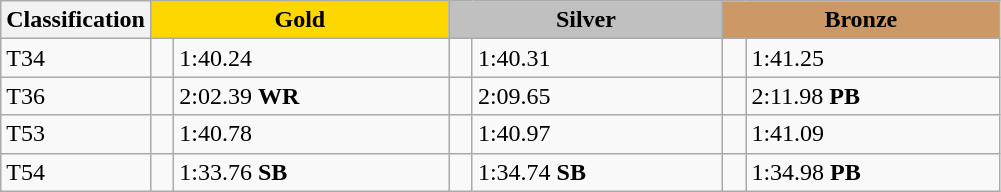<table class=wikitable style="font-size:100%">
<tr>
<th rowspan="1" width="15%">Classification</th>
<th colspan="2" style="background:gold;">Gold</th>
<th colspan="2" style="background:silver;">Silver</th>
<th colspan="2" style="background:#CC9966;">Bronze</th>
</tr>
<tr>
<td>T34 <br></td>
<td></td>
<td>1:40.24</td>
<td></td>
<td>1:40.31</td>
<td></td>
<td>1:41.25</td>
</tr>
<tr>
<td>T36 <br></td>
<td></td>
<td>2:02.39 <strong>WR</strong></td>
<td></td>
<td>2:09.65</td>
<td></td>
<td>2:11.98 <strong>PB</strong></td>
</tr>
<tr>
<td>T53  <br></td>
<td></td>
<td>1:40.78</td>
<td></td>
<td>1:40.97</td>
<td></td>
<td>1:41.09</td>
</tr>
<tr>
<td>T54  <br></td>
<td></td>
<td>1:33.76 <strong>SB</strong></td>
<td></td>
<td>1:34.74 <strong>SB</strong></td>
<td></td>
<td>1:34.98 <strong>PB</strong></td>
</tr>
</table>
